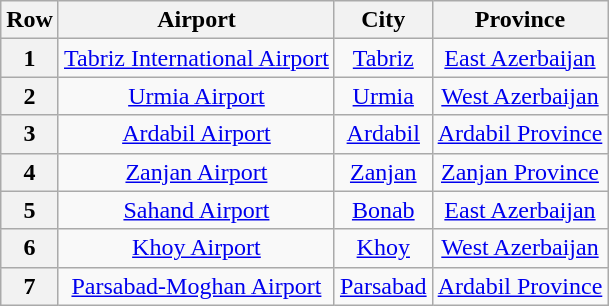<table class="wikitable sortable" style="text-align:center">
<tr>
<th>Row</th>
<th>Airport</th>
<th>City</th>
<th>Province</th>
</tr>
<tr>
<th>1</th>
<td><a href='#'>Tabriz International Airport</a></td>
<td><a href='#'>Tabriz</a></td>
<td><a href='#'>East Azerbaijan</a></td>
</tr>
<tr>
<th>2</th>
<td><a href='#'>Urmia Airport</a></td>
<td><a href='#'>Urmia</a></td>
<td><a href='#'>West Azerbaijan</a></td>
</tr>
<tr>
<th>3</th>
<td><a href='#'>Ardabil Airport</a></td>
<td><a href='#'>Ardabil</a></td>
<td><a href='#'>Ardabil Province</a></td>
</tr>
<tr>
<th>4</th>
<td><a href='#'>Zanjan Airport</a></td>
<td><a href='#'>Zanjan</a></td>
<td><a href='#'>Zanjan Province</a></td>
</tr>
<tr>
<th>5</th>
<td><a href='#'>Sahand Airport</a></td>
<td><a href='#'>Bonab</a></td>
<td><a href='#'>East Azerbaijan</a></td>
</tr>
<tr>
<th>6</th>
<td><a href='#'>Khoy Airport</a></td>
<td><a href='#'>Khoy</a></td>
<td><a href='#'>West Azerbaijan</a></td>
</tr>
<tr>
<th>7</th>
<td><a href='#'>Parsabad-Moghan Airport</a></td>
<td><a href='#'>Parsabad</a></td>
<td><a href='#'>Ardabil Province</a></td>
</tr>
</table>
